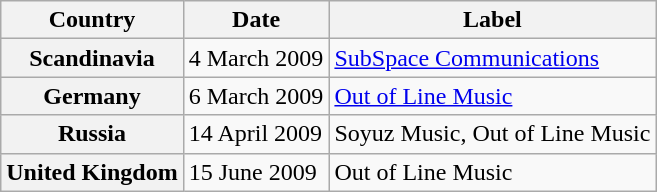<table class="wikitable plainrowheaders">
<tr>
<th scope="col">Country</th>
<th scope="col">Date</th>
<th scope="col">Label</th>
</tr>
<tr>
<th scope="row">Scandinavia</th>
<td>4 March 2009</td>
<td><a href='#'>SubSpace Communications</a></td>
</tr>
<tr>
<th scope="row">Germany</th>
<td>6 March 2009</td>
<td><a href='#'>Out of Line Music</a></td>
</tr>
<tr>
<th scope="row">Russia</th>
<td>14 April 2009</td>
<td>Soyuz Music, Out of Line Music</td>
</tr>
<tr>
<th scope="row">United Kingdom</th>
<td>15 June 2009</td>
<td>Out of Line Music</td>
</tr>
</table>
